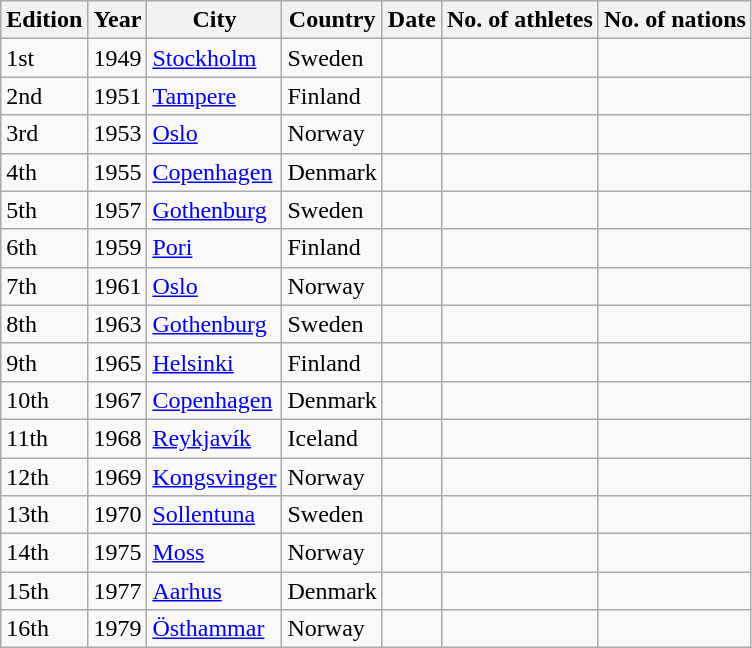<table class="wikitable">
<tr>
<th>Edition</th>
<th>Year</th>
<th>City</th>
<th>Country</th>
<th>Date</th>
<th>No. of athletes</th>
<th>No. of nations</th>
</tr>
<tr>
<td>1st</td>
<td>1949</td>
<td><a href='#'>Stockholm</a></td>
<td>Sweden</td>
<td></td>
<td></td>
<td></td>
</tr>
<tr>
<td>2nd</td>
<td>1951</td>
<td><a href='#'>Tampere</a></td>
<td>Finland</td>
<td></td>
<td></td>
<td></td>
</tr>
<tr>
<td>3rd</td>
<td>1953</td>
<td><a href='#'>Oslo</a></td>
<td>Norway</td>
<td></td>
<td></td>
<td></td>
</tr>
<tr>
<td>4th</td>
<td>1955</td>
<td><a href='#'>Copenhagen</a></td>
<td>Denmark</td>
<td></td>
<td></td>
<td></td>
</tr>
<tr>
<td>5th</td>
<td>1957</td>
<td><a href='#'>Gothenburg</a></td>
<td>Sweden</td>
<td></td>
<td></td>
<td></td>
</tr>
<tr>
<td>6th</td>
<td>1959</td>
<td><a href='#'>Pori</a></td>
<td>Finland</td>
<td></td>
<td></td>
<td></td>
</tr>
<tr>
<td>7th</td>
<td>1961</td>
<td><a href='#'>Oslo</a></td>
<td>Norway</td>
<td></td>
<td></td>
<td></td>
</tr>
<tr>
<td>8th</td>
<td>1963</td>
<td><a href='#'>Gothenburg</a></td>
<td>Sweden</td>
<td></td>
<td></td>
<td></td>
</tr>
<tr>
<td>9th</td>
<td>1965</td>
<td><a href='#'>Helsinki</a></td>
<td>Finland</td>
<td></td>
<td></td>
<td></td>
</tr>
<tr>
<td>10th</td>
<td>1967</td>
<td><a href='#'>Copenhagen</a></td>
<td>Denmark</td>
<td></td>
<td></td>
<td></td>
</tr>
<tr>
<td>11th</td>
<td>1968</td>
<td><a href='#'>Reykjavík</a></td>
<td>Iceland</td>
<td></td>
<td></td>
<td></td>
</tr>
<tr>
<td>12th</td>
<td>1969</td>
<td><a href='#'>Kongsvinger</a></td>
<td>Norway</td>
<td></td>
<td></td>
<td></td>
</tr>
<tr>
<td>13th</td>
<td>1970</td>
<td><a href='#'>Sollentuna</a></td>
<td>Sweden</td>
<td></td>
<td></td>
<td></td>
</tr>
<tr>
<td>14th</td>
<td>1975</td>
<td><a href='#'>Moss</a></td>
<td>Norway</td>
<td></td>
<td></td>
<td></td>
</tr>
<tr>
<td>15th</td>
<td>1977</td>
<td><a href='#'>Aarhus</a></td>
<td>Denmark</td>
<td></td>
<td></td>
<td></td>
</tr>
<tr>
<td>16th</td>
<td>1979</td>
<td><a href='#'>Östhammar</a></td>
<td>Norway</td>
<td></td>
<td></td>
<td></td>
</tr>
</table>
